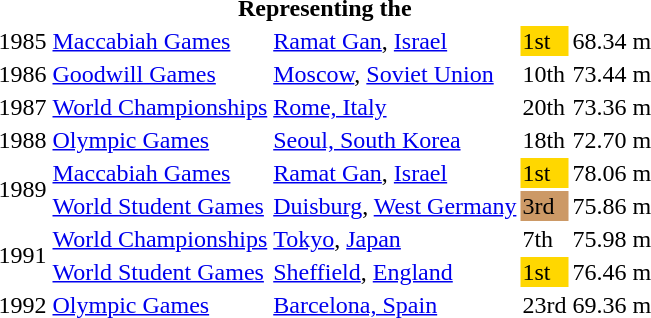<table>
<tr>
<th colspan="5">Representing the </th>
</tr>
<tr>
<td>1985</td>
<td><a href='#'>Maccabiah Games</a></td>
<td><a href='#'>Ramat Gan</a>, <a href='#'>Israel</a></td>
<td bgcolor=gold>1st</td>
<td>68.34 m</td>
</tr>
<tr>
<td>1986</td>
<td><a href='#'>Goodwill Games</a></td>
<td><a href='#'>Moscow</a>, <a href='#'>Soviet Union</a></td>
<td>10th</td>
<td>73.44 m</td>
</tr>
<tr>
<td>1987</td>
<td><a href='#'>World Championships</a></td>
<td><a href='#'>Rome, Italy</a></td>
<td>20th</td>
<td>73.36 m</td>
</tr>
<tr>
<td>1988</td>
<td><a href='#'>Olympic Games</a></td>
<td><a href='#'>Seoul, South Korea</a></td>
<td>18th</td>
<td>72.70 m</td>
</tr>
<tr>
<td rowspan=2>1989</td>
<td><a href='#'>Maccabiah Games</a></td>
<td><a href='#'>Ramat Gan</a>, <a href='#'>Israel</a></td>
<td bgcolor=gold>1st</td>
<td>78.06 m</td>
</tr>
<tr>
<td><a href='#'>World Student Games</a></td>
<td><a href='#'>Duisburg</a>, <a href='#'>West Germany</a></td>
<td bgcolor=cc9966>3rd</td>
<td>75.86 m</td>
</tr>
<tr>
<td rowspan=2>1991</td>
<td><a href='#'>World Championships</a></td>
<td><a href='#'>Tokyo</a>, <a href='#'>Japan</a></td>
<td>7th</td>
<td>75.98 m</td>
</tr>
<tr>
<td><a href='#'>World Student Games</a></td>
<td><a href='#'>Sheffield</a>, <a href='#'>England</a></td>
<td bgcolor=gold>1st</td>
<td>76.46 m</td>
</tr>
<tr>
<td>1992</td>
<td><a href='#'>Olympic Games</a></td>
<td><a href='#'>Barcelona, Spain</a></td>
<td>23rd</td>
<td>69.36 m</td>
</tr>
</table>
